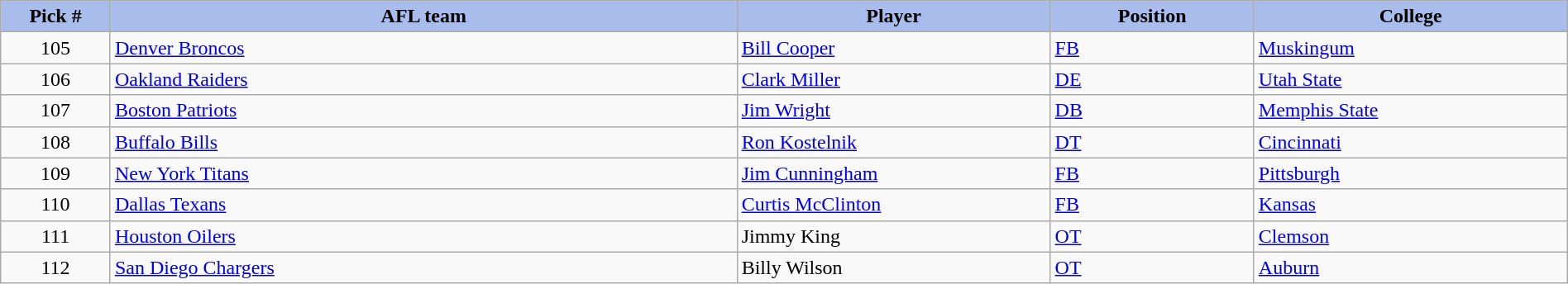<table class="wikitable sortable sortable" style="width: 100%">
<tr>
<th style="background:#A8BDEC;" width=7%>Pick #</th>
<th width=40% style="background:#A8BDEC;">AFL team</th>
<th width=20% style="background:#A8BDEC;">Player</th>
<th width=13% style="background:#A8BDEC;">Position</th>
<th style="background:#A8BDEC;">College</th>
</tr>
<tr>
<td align="center">105</td>
<td><a href='#'>Denver Broncos</a></td>
<td><a href='#'>Bill Cooper</a></td>
<td><a href='#'>FB</a></td>
<td><a href='#'>Muskingum</a></td>
</tr>
<tr>
<td align="center">106</td>
<td><a href='#'>Oakland Raiders</a></td>
<td><a href='#'>Clark Miller</a></td>
<td><a href='#'>DE</a></td>
<td><a href='#'>Utah State</a></td>
</tr>
<tr>
<td align="center">107</td>
<td><a href='#'>Boston Patriots</a></td>
<td><a href='#'>Jim Wright</a></td>
<td><a href='#'>DB</a></td>
<td><a href='#'>Memphis State</a></td>
</tr>
<tr>
<td align="center">108</td>
<td><a href='#'>Buffalo Bills</a></td>
<td><a href='#'>Ron Kostelnik</a></td>
<td><a href='#'>DT</a></td>
<td><a href='#'>Cincinnati</a></td>
</tr>
<tr>
<td align="center">109</td>
<td><a href='#'>New York Titans</a></td>
<td><a href='#'>Jim Cunningham</a></td>
<td><a href='#'>FB</a></td>
<td><a href='#'>Pittsburgh</a></td>
</tr>
<tr>
<td align="center">110</td>
<td><a href='#'>Dallas Texans</a></td>
<td><a href='#'>Curtis McClinton</a></td>
<td><a href='#'>FB</a></td>
<td><a href='#'>Kansas</a></td>
</tr>
<tr>
<td align="center">111</td>
<td><a href='#'>Houston Oilers</a></td>
<td>Jimmy King</td>
<td><a href='#'>OT</a></td>
<td><a href='#'>Clemson</a></td>
</tr>
<tr>
<td align="center">112</td>
<td><a href='#'>San Diego Chargers</a></td>
<td>Billy Wilson</td>
<td><a href='#'>OT</a></td>
<td><a href='#'>Auburn</a></td>
</tr>
</table>
